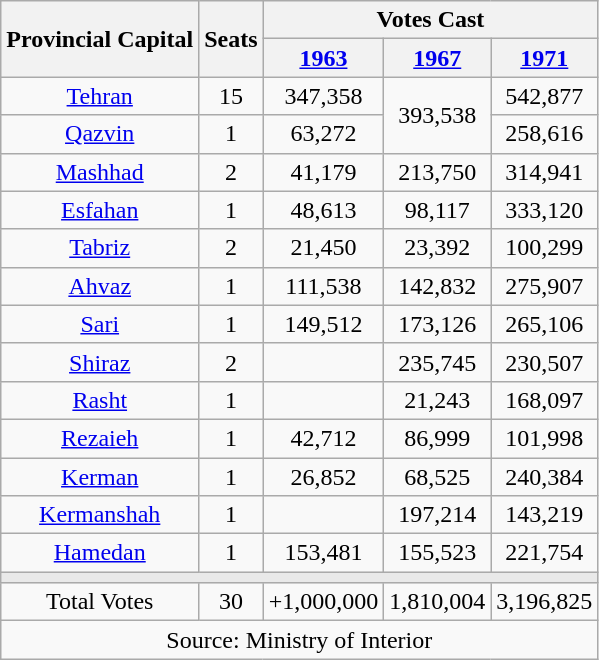<table class="wikitable" style="font-size:100%;text-align:center;">
<tr>
<th rowspan="2">Provincial Capital</th>
<th rowspan="2">Seats</th>
<th colspan="3">Votes Cast</th>
</tr>
<tr>
<th><a href='#'>1963</a></th>
<th><a href='#'>1967</a></th>
<th><a href='#'>1971</a></th>
</tr>
<tr>
<td><a href='#'>Tehran</a></td>
<td>15</td>
<td>347,358</td>
<td rowspan=2>393,538</td>
<td>542,877</td>
</tr>
<tr>
<td><a href='#'>Qazvin</a></td>
<td>1</td>
<td>63,272</td>
<td>258,616</td>
</tr>
<tr>
<td><a href='#'>Mashhad</a></td>
<td>2</td>
<td>41,179</td>
<td>213,750</td>
<td>314,941</td>
</tr>
<tr>
<td><a href='#'>Esfahan</a></td>
<td>1</td>
<td>48,613</td>
<td>98,117</td>
<td>333,120</td>
</tr>
<tr>
<td><a href='#'>Tabriz</a></td>
<td>2</td>
<td>21,450</td>
<td>23,392</td>
<td>100,299</td>
</tr>
<tr>
<td><a href='#'>Ahvaz</a></td>
<td>1</td>
<td>111,538</td>
<td>142,832</td>
<td>275,907</td>
</tr>
<tr>
<td><a href='#'>Sari</a></td>
<td>1</td>
<td>149,512</td>
<td>173,126</td>
<td>265,106</td>
</tr>
<tr>
<td><a href='#'>Shiraz</a></td>
<td>2</td>
<td></td>
<td>235,745</td>
<td>230,507</td>
</tr>
<tr>
<td><a href='#'>Rasht</a></td>
<td>1</td>
<td></td>
<td>21,243</td>
<td>168,097</td>
</tr>
<tr>
<td><a href='#'>Rezaieh</a></td>
<td>1</td>
<td>42,712</td>
<td>86,999</td>
<td>101,998</td>
</tr>
<tr>
<td><a href='#'>Kerman</a></td>
<td>1</td>
<td>26,852</td>
<td>68,525</td>
<td>240,384</td>
</tr>
<tr>
<td><a href='#'>Kermanshah</a></td>
<td>1</td>
<td></td>
<td>197,214</td>
<td>143,219</td>
</tr>
<tr>
<td><a href='#'>Hamedan</a></td>
<td>1</td>
<td>153,481</td>
<td>155,523</td>
<td>221,754</td>
</tr>
<tr>
<td colspan="9" style="background:#E9E9E9;"></td>
</tr>
<tr>
<td>Total Votes</td>
<td>30</td>
<td>+1,000,000</td>
<td>1,810,004</td>
<td>3,196,825</td>
</tr>
<tr>
<td colspan=5>Source: Ministry of Interior</td>
</tr>
</table>
